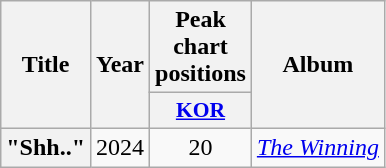<table class="wikitable plainrowheaders" style="text-align:center">
<tr>
<th scope="col" rowspan="2">Title</th>
<th scope="col" rowspan="2">Year</th>
<th scope="col">Peak chart<br>positions</th>
<th scope="col" rowspan="2">Album</th>
</tr>
<tr>
<th scope="col" style="font-size:90%; width:2.5em"><a href='#'>KOR</a><br></th>
</tr>
<tr>
<th scope="row">"Shh.."<br></th>
<td>2024</td>
<td>20</td>
<td><em><a href='#'>The Winning</a></em></td>
</tr>
</table>
